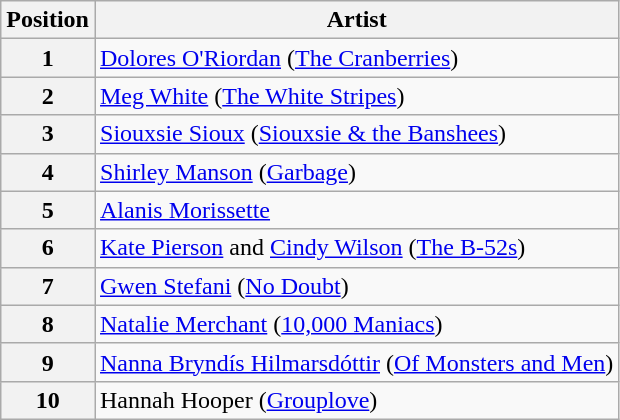<table class="wikitable sortable plainrowheaders">
<tr>
<th scope="col">Position</th>
<th scope="col">Artist</th>
</tr>
<tr>
<th scope="row" style="text-align:center">1</th>
<td><a href='#'>Dolores O'Riordan</a> (<a href='#'>The Cranberries</a>)</td>
</tr>
<tr>
<th scope="row" style="text-align:center">2</th>
<td><a href='#'>Meg White</a> (<a href='#'>The White Stripes</a>)</td>
</tr>
<tr>
<th scope="row" style="text-align:center">3</th>
<td><a href='#'>Siouxsie Sioux</a> (<a href='#'>Siouxsie & the Banshees</a>)</td>
</tr>
<tr>
<th scope="row" style="text-align:center">4</th>
<td><a href='#'>Shirley Manson</a> (<a href='#'>Garbage</a>)</td>
</tr>
<tr>
<th scope="row" style="text-align:center">5</th>
<td><a href='#'>Alanis Morissette</a></td>
</tr>
<tr>
<th scope="row" style="text-align:center">6</th>
<td><a href='#'>Kate Pierson</a> and <a href='#'>Cindy Wilson</a> (<a href='#'>The B-52s</a>)</td>
</tr>
<tr>
<th scope="row" style="text-align:center">7</th>
<td><a href='#'>Gwen Stefani</a> (<a href='#'>No Doubt</a>)</td>
</tr>
<tr>
<th scope="row" style="text-align:center">8</th>
<td><a href='#'>Natalie Merchant</a> (<a href='#'>10,000 Maniacs</a>)</td>
</tr>
<tr>
<th scope="row" style="text-align:center">9</th>
<td><a href='#'>Nanna Bryndís Hilmarsdóttir</a> (<a href='#'>Of Monsters and Men</a>)</td>
</tr>
<tr>
<th scope="row" style="text-align:center">10</th>
<td>Hannah Hooper (<a href='#'>Grouplove</a>)</td>
</tr>
</table>
